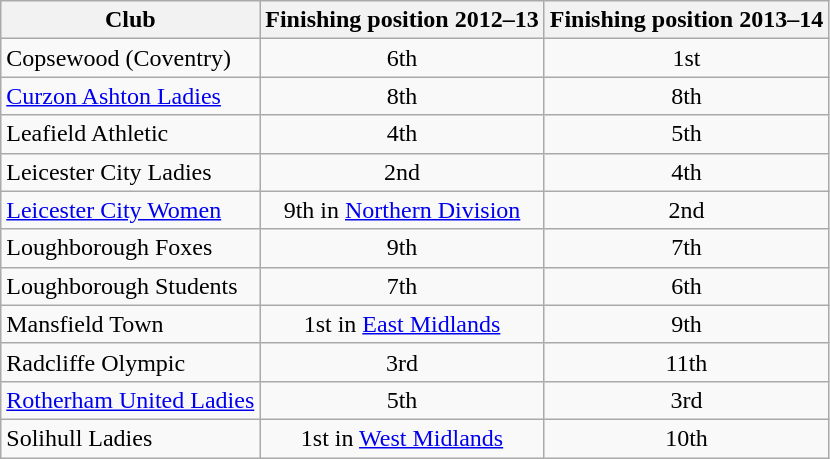<table class="wikitable sortable" style="text-align:center;">
<tr>
<th>Club</th>
<th>Finishing position 2012–13</th>
<th>Finishing position 2013–14</th>
</tr>
<tr>
<td style="text-align:left;">Copsewood (Coventry)</td>
<td data-sort-value="6">6th</td>
<td data-sort-value="1">1st</td>
</tr>
<tr>
<td style="text-align:left;"><a href='#'>Curzon Ashton Ladies</a></td>
<td data-sort-value="8">8th</td>
<td data-sort-value="8">8th</td>
</tr>
<tr>
<td style="text-align:left;">Leafield Athletic</td>
<td data-sort-value="4">4th</td>
<td data-sort-value="5">5th</td>
</tr>
<tr>
<td style="text-align:left;">Leicester City Ladies</td>
<td data-sort-value="2">2nd</td>
<td data-sort-value="4">4th</td>
</tr>
<tr>
<td style="text-align:left;"><a href='#'>Leicester City Women</a></td>
<td data-sort-value="0">9th in <a href='#'>Northern Division</a></td>
<td data-sort-value="2">2nd</td>
</tr>
<tr>
<td style="text-align:left;">Loughborough Foxes</td>
<td data-sort-value="9">9th</td>
<td data-sort-value="7">7th</td>
</tr>
<tr>
<td style="text-align:left;">Loughborough Students</td>
<td data-sort-value="7">7th</td>
<td data-sort-value="6">6th</td>
</tr>
<tr>
<td style="text-align:left;">Mansfield Town</td>
<td data-sort-value="10">1st in <a href='#'>East Midlands</a></td>
<td data-sort-value="9">9th</td>
</tr>
<tr>
<td style="text-align:left;">Radcliffe Olympic</td>
<td data-sort-value="3">3rd</td>
<td data-sort-value="11">11th</td>
</tr>
<tr>
<td style="text-align:left;"><a href='#'>Rotherham United Ladies</a></td>
<td data-sort-value="5">5th</td>
<td data-sort-value="3">3rd</td>
</tr>
<tr>
<td style="text-align:left;">Solihull Ladies</td>
<td data-sort-value="10">1st in <a href='#'>West Midlands</a></td>
<td data-sort-value="10">10th</td>
</tr>
</table>
